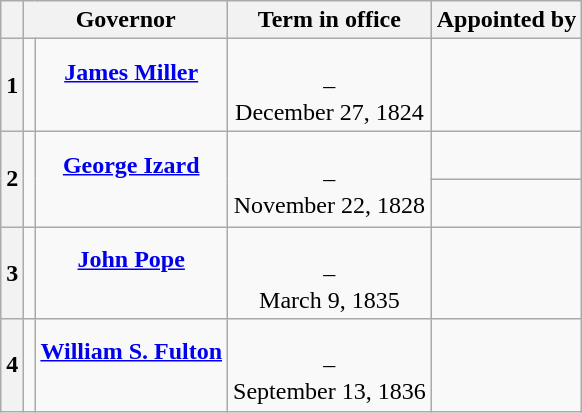<table class="wikitable sortable mw-collapsible sticky-header-multi" style="text-align:center;">
<tr>
<th scope="col" data-sort-type="number"></th>
<th scope="colgroup" colspan="2">Governor</th>
<th scope="col">Term in office</th>
<th scope="col">Appointed by</th>
</tr>
<tr style="height:2em;">
<th scope="row">1</th>
<td data-sort-value="Miller, James"></td>
<td><strong><a href='#'>James Miller</a></strong><br><br></td>
<td><br>–<br>December 27, 1824<br></td>
<td></td>
</tr>
<tr style="height:2em;">
<th rowspan="2" scope="rowgroup">2</th>
<td rowspan="2" data-sort-value="Izard, George"></td>
<td rowspan="2"><strong><a href='#'>George Izard</a></strong><br><br></td>
<td rowspan="2"><br>–<br>November 22, 1828<br></td>
<td></td>
</tr>
<tr style="height:2em;">
<td></td>
</tr>
<tr style="height:2em;">
<th scope="row">3</th>
<td data-sort-value="Pope, John"></td>
<td><strong><a href='#'>John Pope</a></strong><br><br></td>
<td><br>–<br>March 9, 1835<br></td>
<td></td>
</tr>
<tr style="height:2em;">
<th scope="row">4</th>
<td data-sort-value="Fulton, William"></td>
<td><strong><a href='#'>William S. Fulton</a></strong><br><br></td>
<td><br>–<br>September 13, 1836<br></td>
<td></td>
</tr>
</table>
